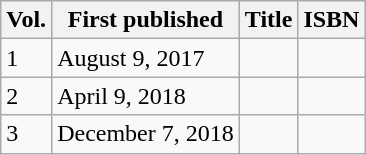<table class="wikitable">
<tr>
<th>Vol.</th>
<th>First published</th>
<th>Title</th>
<th>ISBN</th>
</tr>
<tr>
<td>1</td>
<td>August 9, 2017</td>
<td></td>
<td><small></small></td>
</tr>
<tr>
<td>2</td>
<td>April 9, 2018</td>
<td></td>
<td><small></small></td>
</tr>
<tr>
<td>3</td>
<td>December 7, 2018</td>
<td></td>
<td><small></small></td>
</tr>
</table>
